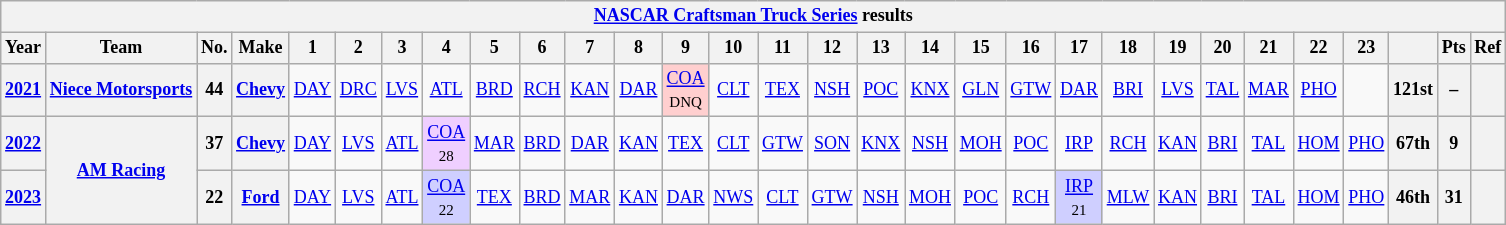<table class="wikitable" style="text-align:center; font-size:75%">
<tr>
<th colspan=45><a href='#'>NASCAR Craftsman Truck Series</a> results</th>
</tr>
<tr>
<th>Year</th>
<th>Team</th>
<th>No.</th>
<th>Make</th>
<th>1</th>
<th>2</th>
<th>3</th>
<th>4</th>
<th>5</th>
<th>6</th>
<th>7</th>
<th>8</th>
<th>9</th>
<th>10</th>
<th>11</th>
<th>12</th>
<th>13</th>
<th>14</th>
<th>15</th>
<th>16</th>
<th>17</th>
<th>18</th>
<th>19</th>
<th>20</th>
<th>21</th>
<th>22</th>
<th>23</th>
<th></th>
<th>Pts</th>
<th>Ref</th>
</tr>
<tr>
<th><a href='#'>2021</a></th>
<th><a href='#'>Niece Motorsports</a></th>
<th>44</th>
<th><a href='#'>Chevy</a></th>
<td><a href='#'>DAY</a></td>
<td><a href='#'>DRC</a></td>
<td><a href='#'>LVS</a></td>
<td><a href='#'>ATL</a></td>
<td><a href='#'>BRD</a></td>
<td><a href='#'>RCH</a></td>
<td><a href='#'>KAN</a></td>
<td><a href='#'>DAR</a></td>
<td style="background:#FFCFCF;"><a href='#'>COA</a><br><small>DNQ</small></td>
<td><a href='#'>CLT</a></td>
<td><a href='#'>TEX</a></td>
<td><a href='#'>NSH</a></td>
<td><a href='#'>POC</a></td>
<td><a href='#'>KNX</a></td>
<td><a href='#'>GLN</a></td>
<td><a href='#'>GTW</a></td>
<td><a href='#'>DAR</a></td>
<td><a href='#'>BRI</a></td>
<td><a href='#'>LVS</a></td>
<td><a href='#'>TAL</a></td>
<td><a href='#'>MAR</a></td>
<td><a href='#'>PHO</a></td>
<td></td>
<th>121st</th>
<th>–</th>
<th></th>
</tr>
<tr>
<th><a href='#'>2022</a></th>
<th rowspan=2><a href='#'>AM Racing</a></th>
<th>37</th>
<th><a href='#'>Chevy</a></th>
<td><a href='#'>DAY</a></td>
<td><a href='#'>LVS</a></td>
<td><a href='#'>ATL</a></td>
<td style="background:#EFCFFF;"><a href='#'>COA</a><br><small>28</small></td>
<td><a href='#'>MAR</a></td>
<td><a href='#'>BRD</a></td>
<td><a href='#'>DAR</a></td>
<td><a href='#'>KAN</a></td>
<td><a href='#'>TEX</a></td>
<td><a href='#'>CLT</a></td>
<td><a href='#'>GTW</a></td>
<td><a href='#'>SON</a></td>
<td><a href='#'>KNX</a></td>
<td><a href='#'>NSH</a></td>
<td><a href='#'>MOH</a></td>
<td><a href='#'>POC</a></td>
<td><a href='#'>IRP</a></td>
<td><a href='#'>RCH</a></td>
<td><a href='#'>KAN</a></td>
<td><a href='#'>BRI</a></td>
<td><a href='#'>TAL</a></td>
<td><a href='#'>HOM</a></td>
<td><a href='#'>PHO</a></td>
<th>67th</th>
<th>9</th>
<th></th>
</tr>
<tr>
<th><a href='#'>2023</a></th>
<th>22</th>
<th><a href='#'>Ford</a></th>
<td><a href='#'>DAY</a></td>
<td><a href='#'>LVS</a></td>
<td><a href='#'>ATL</a></td>
<td style="background:#CFCFFF;"><a href='#'>COA</a><br><small>22</small></td>
<td><a href='#'>TEX</a></td>
<td><a href='#'>BRD</a></td>
<td><a href='#'>MAR</a></td>
<td><a href='#'>KAN</a></td>
<td><a href='#'>DAR</a></td>
<td><a href='#'>NWS</a></td>
<td><a href='#'>CLT</a></td>
<td><a href='#'>GTW</a></td>
<td><a href='#'>NSH</a></td>
<td><a href='#'>MOH</a></td>
<td><a href='#'>POC</a></td>
<td><a href='#'>RCH</a></td>
<td style="background:#CFCFFF;"><a href='#'>IRP</a><br><small>21</small></td>
<td><a href='#'>MLW</a></td>
<td><a href='#'>KAN</a></td>
<td><a href='#'>BRI</a></td>
<td><a href='#'>TAL</a></td>
<td><a href='#'>HOM</a></td>
<td><a href='#'>PHO</a></td>
<th>46th</th>
<th>31</th>
<th></th>
</tr>
</table>
